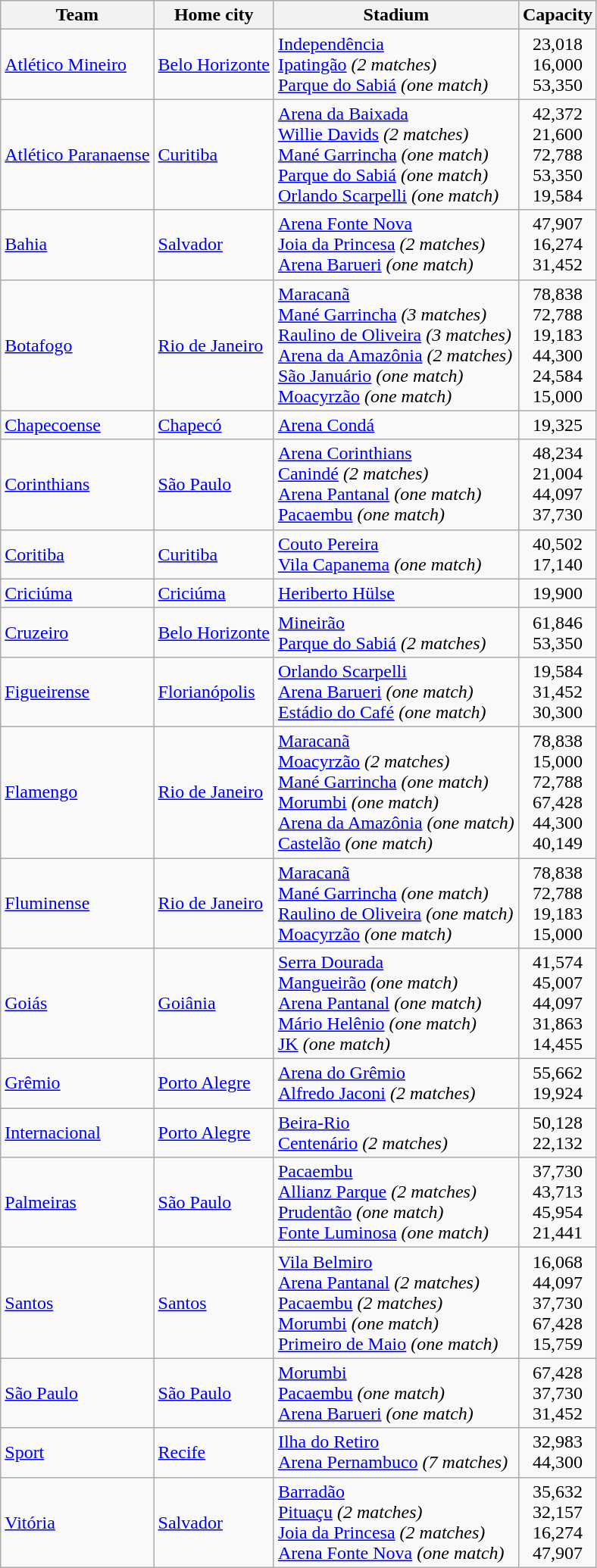<table class="wikitable sortable">
<tr>
<th>Team</th>
<th>Home city</th>
<th>Stadium</th>
<th>Capacity</th>
</tr>
<tr>
<td><a href='#'>Atlético Mineiro</a></td>
<td><a href='#'>Belo Horizonte</a></td>
<td><a href='#'>Independência</a> <br> <a href='#'>Ipatingão</a> <em>(2 matches)</em> <br> <a href='#'>Parque do Sabiá</a> <em>(one match)</em></td>
<td style="text-align:center;">23,018 <br> 16,000 <br> 53,350</td>
</tr>
<tr>
<td><a href='#'>Atlético Paranaense</a></td>
<td><a href='#'>Curitiba</a></td>
<td><a href='#'>Arena da Baixada</a> <br> <a href='#'>Willie Davids</a> <em>(2 matches)</em> <br> <a href='#'>Mané Garrincha</a> <em>(one match)</em> <br> <a href='#'>Parque do Sabiá</a> <em>(one match)</em> <br> <a href='#'>Orlando Scarpelli</a> <em>(one match)</em></td>
<td style="text-align:center;">42,372 <br> 21,600 <br> 72,788 <br> 53,350 <br> 19,584</td>
</tr>
<tr>
<td><a href='#'>Bahia</a></td>
<td><a href='#'>Salvador</a></td>
<td><a href='#'>Arena Fonte Nova</a> <br> <a href='#'>Joia da Princesa</a> <em>(2 matches)</em> <br> <a href='#'>Arena Barueri</a> <em>(one match)</em></td>
<td style="text-align:center;">47,907 <br> 16,274 <br> 31,452</td>
</tr>
<tr>
<td><a href='#'>Botafogo</a></td>
<td><a href='#'>Rio de Janeiro</a></td>
<td><a href='#'>Maracanã</a> <br> <a href='#'>Mané Garrincha</a> <em>(3 matches)</em> <br> <a href='#'>Raulino de Oliveira</a> <em>(3 matches)</em> <br> <a href='#'>Arena da Amazônia</a> <em>(2 matches)</em> <br> <a href='#'>São Januário</a> <em>(one match)</em> <br> <a href='#'>Moacyrzão</a> <em>(one match)</em></td>
<td style="text-align:center;">78,838 <br> 72,788 <br> 19,183 <br> 44,300 <br> 24,584 <br> 15,000</td>
</tr>
<tr>
<td><a href='#'>Chapecoense</a></td>
<td><a href='#'>Chapecó</a></td>
<td><a href='#'>Arena Condá</a></td>
<td style="text-align:center;">19,325</td>
</tr>
<tr>
<td><a href='#'>Corinthians</a></td>
<td><a href='#'>São Paulo</a></td>
<td><a href='#'>Arena Corinthians</a> <br> <a href='#'>Canindé</a> <em>(2 matches)</em> <br> <a href='#'>Arena Pantanal</a> <em>(one match)</em> <br> <a href='#'>Pacaembu</a> <em>(one match)</em></td>
<td style="text-align:center;">48,234 <br> 21,004 <br> 44,097 <br> 37,730</td>
</tr>
<tr>
<td><a href='#'>Coritiba</a></td>
<td><a href='#'>Curitiba</a></td>
<td><a href='#'>Couto Pereira</a> <br> <a href='#'>Vila Capanema</a> <em>(one match)</em></td>
<td style="text-align:center;">40,502 <br> 17,140</td>
</tr>
<tr>
<td><a href='#'>Criciúma</a></td>
<td><a href='#'>Criciúma</a></td>
<td><a href='#'>Heriberto Hülse</a></td>
<td style="text-align:center;">19,900</td>
</tr>
<tr>
<td><a href='#'>Cruzeiro</a></td>
<td><a href='#'>Belo Horizonte</a></td>
<td><a href='#'>Mineirão</a> <br> <a href='#'>Parque do Sabiá</a> <em>(2 matches)</em></td>
<td style="text-align:center;">61,846 <br> 53,350</td>
</tr>
<tr>
<td><a href='#'>Figueirense</a></td>
<td><a href='#'>Florianópolis</a></td>
<td><a href='#'>Orlando Scarpelli</a> <br> <a href='#'>Arena Barueri</a> <em>(one match)</em> <br> <a href='#'>Estádio do Café</a> <em>(one match)</em></td>
<td style="text-align:center;">19,584 <br> 31,452 <br> 30,300</td>
</tr>
<tr>
<td><a href='#'>Flamengo</a></td>
<td><a href='#'>Rio de Janeiro</a></td>
<td><a href='#'>Maracanã</a> <br> <a href='#'>Moacyrzão</a> <em>(2 matches)</em> <br> <a href='#'>Mané Garrincha</a> <em>(one match)</em> <br> <a href='#'>Morumbi</a> <em>(one match)</em> <br> <a href='#'>Arena da Amazônia</a> <em>(one match)</em> <br> <a href='#'>Castelão</a> <em>(one match)</em></td>
<td style="text-align:center;">78,838 <br> 15,000 <br> 72,788 <br> 67,428 <br> 44,300 <br> 40,149</td>
</tr>
<tr>
<td><a href='#'>Fluminense</a></td>
<td><a href='#'>Rio de Janeiro</a></td>
<td><a href='#'>Maracanã</a> <br> <a href='#'>Mané Garrincha</a> <em>(one match)</em> <br> <a href='#'>Raulino de Oliveira</a> <em>(one match)</em> <br> <a href='#'>Moacyrzão</a> <em>(one match)</em></td>
<td style="text-align:center;">78,838 <br> 72,788 <br> 19,183 <br> 15,000</td>
</tr>
<tr>
<td><a href='#'>Goiás</a></td>
<td><a href='#'>Goiânia</a></td>
<td><a href='#'>Serra Dourada</a> <br> <a href='#'>Mangueirão</a> <em>(one match)</em> <br> <a href='#'>Arena Pantanal</a> <em>(one match)</em> <br> <a href='#'>Mário Helênio</a> <em>(one match)</em> <br> <a href='#'>JK</a> <em>(one match)</em></td>
<td style="text-align:center;">41,574 <br> 45,007 <br> 44,097 <br> 31,863 <br> 14,455</td>
</tr>
<tr>
<td><a href='#'>Grêmio</a></td>
<td><a href='#'>Porto Alegre</a></td>
<td><a href='#'>Arena do Grêmio</a> <br> <a href='#'>Alfredo Jaconi</a> <em>(2 matches)</em></td>
<td style="text-align:center;">55,662 <br> 19,924</td>
</tr>
<tr>
<td><a href='#'>Internacional</a></td>
<td><a href='#'>Porto Alegre</a></td>
<td><a href='#'>Beira-Rio</a> <br> <a href='#'>Centenário</a> <em>(2 matches)</em></td>
<td style="text-align:center;">50,128 <br> 22,132</td>
</tr>
<tr>
<td><a href='#'>Palmeiras</a></td>
<td><a href='#'>São Paulo</a></td>
<td><a href='#'>Pacaembu</a> <br> <a href='#'>Allianz Parque</a> <em>(2 matches)</em> <br> <a href='#'>Prudentão</a> <em>(one match)</em> <br> <a href='#'>Fonte Luminosa</a> <em>(one match)</em></td>
<td style="text-align:center;">37,730 <br> 43,713 <br> 45,954 <br> 21,441</td>
</tr>
<tr>
<td><a href='#'>Santos</a></td>
<td><a href='#'>Santos</a></td>
<td><a href='#'>Vila Belmiro</a> <br> <a href='#'>Arena Pantanal</a> <em>(2 matches)</em> <br> <a href='#'>Pacaembu</a> <em>(2 matches)</em> <br> <a href='#'>Morumbi</a> <em>(one match)</em> <br> <a href='#'>Primeiro de Maio</a> <em>(one match)</em></td>
<td style="text-align:center;">16,068 <br> 44,097 <br> 37,730 <br> 67,428 <br> 15,759</td>
</tr>
<tr>
<td><a href='#'>São Paulo</a></td>
<td><a href='#'>São Paulo</a></td>
<td><a href='#'>Morumbi</a> <br> <a href='#'>Pacaembu</a> <em>(one match)</em> <br> <a href='#'>Arena Barueri</a> <em>(one match)</em></td>
<td style="text-align:center;">67,428 <br> 37,730 <br> 31,452</td>
</tr>
<tr>
<td><a href='#'>Sport</a></td>
<td><a href='#'>Recife</a></td>
<td><a href='#'>Ilha do Retiro</a> <br> <a href='#'>Arena Pernambuco</a> <em>(7 matches)</em></td>
<td style="text-align:center;">32,983 <br> 44,300</td>
</tr>
<tr>
<td><a href='#'>Vitória</a></td>
<td><a href='#'>Salvador</a></td>
<td><a href='#'>Barradão</a> <br> <a href='#'>Pituaçu</a> <em>(2 matches)</em> <br> <a href='#'>Joia da Princesa</a> <em>(2 matches)</em> <br> <a href='#'>Arena Fonte Nova</a> <em>(one match)</em></td>
<td style="text-align:center;">35,632 <br> 32,157 <br> 16,274 <br> 47,907</td>
</tr>
</table>
